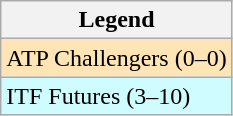<table class=wikitable>
<tr>
<th>Legend</th>
</tr>
<tr style="background:moccasin;">
<td>ATP Challengers (0–0)</td>
</tr>
<tr style="background:#cffcff;">
<td>ITF Futures (3–10)</td>
</tr>
</table>
